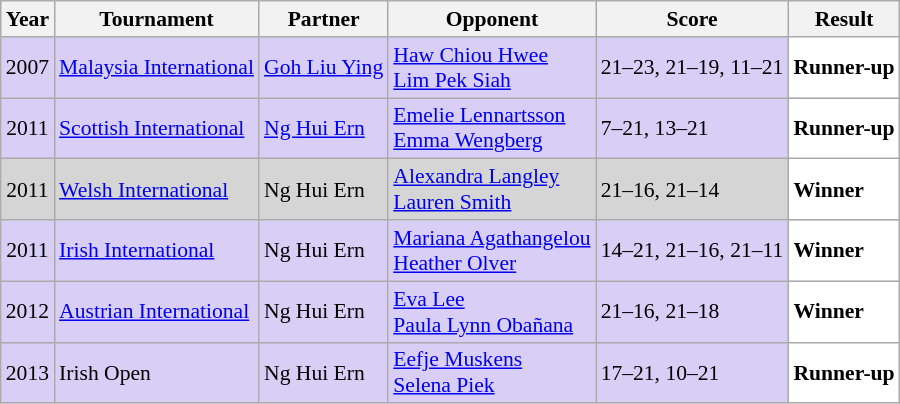<table class="sortable wikitable" style="font-size: 90%;">
<tr>
<th>Year</th>
<th>Tournament</th>
<th>Partner</th>
<th>Opponent</th>
<th>Score</th>
<th>Result</th>
</tr>
<tr style="background:#D8CEF6">
<td align="center">2007</td>
<td align="left"><a href='#'>Malaysia International</a></td>
<td align="left"> <a href='#'>Goh Liu Ying</a></td>
<td align="left"> <a href='#'>Haw Chiou Hwee</a> <br>  <a href='#'>Lim Pek Siah</a></td>
<td align="left">21–23, 21–19, 11–21</td>
<td style="text-align:left; background:white"> <strong>Runner-up</strong></td>
</tr>
<tr style="background:#D8CEF6">
<td align="center">2011</td>
<td align="left"><a href='#'>Scottish International</a></td>
<td align="left"> <a href='#'>Ng Hui Ern</a></td>
<td align="left"> <a href='#'>Emelie Lennartsson</a> <br>  <a href='#'>Emma Wengberg</a></td>
<td align="left">7–21, 13–21</td>
<td style="text-align:left; background:white"> <strong>Runner-up</strong></td>
</tr>
<tr style="background:#D5D5D5">
<td align="center">2011</td>
<td align="left"><a href='#'>Welsh International</a></td>
<td align="left"> Ng Hui Ern</td>
<td align="left"> <a href='#'>Alexandra Langley</a> <br>  <a href='#'>Lauren Smith</a></td>
<td align="left">21–16, 21–14</td>
<td style="text-align:left; background:white"> <strong>Winner</strong></td>
</tr>
<tr style="background:#D8CEF6">
<td align="center">2011</td>
<td align="left"><a href='#'>Irish International</a></td>
<td align="left"> Ng Hui Ern</td>
<td align="left"> <a href='#'>Mariana Agathangelou</a> <br>  <a href='#'>Heather Olver</a></td>
<td align="left">14–21, 21–16, 21–11</td>
<td style="text-align:left; background:white"> <strong>Winner</strong></td>
</tr>
<tr style="background:#D8CEF6">
<td align="center">2012</td>
<td align="left"><a href='#'>Austrian International</a></td>
<td align="left"> Ng Hui Ern</td>
<td align="left"> <a href='#'>Eva Lee</a> <br>  <a href='#'>Paula Lynn Obañana</a></td>
<td align="left">21–16, 21–18</td>
<td style="text-align:left; background:white"> <strong>Winner</strong></td>
</tr>
<tr style="background:#D8CEF6">
<td align="center">2013</td>
<td align="left">Irish Open</td>
<td align="left"> Ng Hui Ern</td>
<td align="left"> <a href='#'>Eefje Muskens</a> <br>  <a href='#'>Selena Piek</a></td>
<td align="left">17–21, 10–21</td>
<td style="text-align:left; background:white"> <strong>Runner-up</strong></td>
</tr>
</table>
